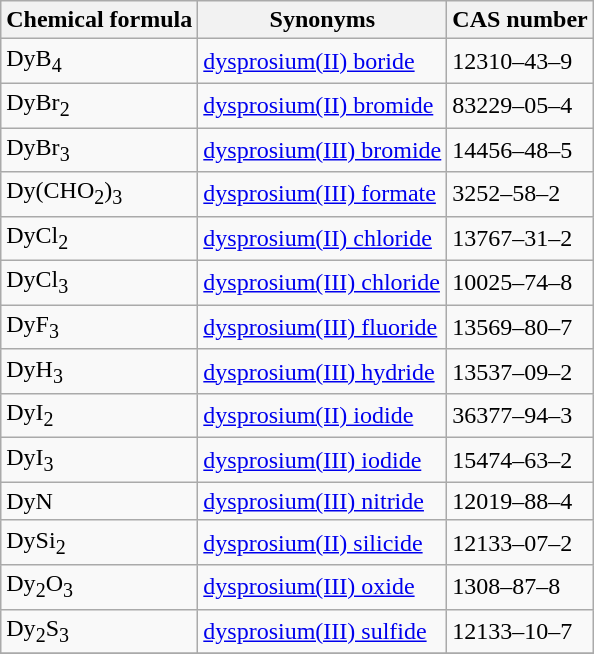<table class="wikitable">
<tr>
<th>Chemical formula</th>
<th>Synonyms</th>
<th>CAS number</th>
</tr>
<tr>
<td>DyB<sub>4</sub></td>
<td><a href='#'>dysprosium(II) boride</a></td>
<td>12310–43–9</td>
</tr>
<tr>
<td>DyBr<sub>2</sub></td>
<td><a href='#'>dysprosium(II) bromide</a></td>
<td>83229–05–4</td>
</tr>
<tr>
<td>DyBr<sub>3</sub></td>
<td><a href='#'>dysprosium(III) bromide</a></td>
<td>14456–48–5</td>
</tr>
<tr>
<td>Dy(CHO<sub>2</sub>)<sub>3</sub></td>
<td><a href='#'>dysprosium(III) formate</a></td>
<td>3252–58–2</td>
</tr>
<tr>
<td>DyCl<sub>2</sub></td>
<td><a href='#'>dysprosium(II) chloride</a></td>
<td>13767–31–2</td>
</tr>
<tr>
<td>DyCl<sub>3</sub></td>
<td><a href='#'>dysprosium(III) chloride</a></td>
<td>10025–74–8</td>
</tr>
<tr>
<td>DyF<sub>3</sub></td>
<td><a href='#'>dysprosium(III) fluoride</a></td>
<td>13569–80–7</td>
</tr>
<tr>
<td>DyH<sub>3</sub></td>
<td><a href='#'>dysprosium(III) hydride</a></td>
<td>13537–09–2</td>
</tr>
<tr>
<td>DyI<sub>2</sub></td>
<td><a href='#'>dysprosium(II) iodide</a></td>
<td>36377–94–3</td>
</tr>
<tr>
<td>DyI<sub>3</sub></td>
<td><a href='#'>dysprosium(III) iodide</a></td>
<td>15474–63–2</td>
</tr>
<tr>
<td>DyN</td>
<td><a href='#'>dysprosium(III) nitride</a></td>
<td>12019–88–4</td>
</tr>
<tr>
<td>DySi<sub>2</sub></td>
<td><a href='#'>dysprosium(II) silicide</a></td>
<td>12133–07–2</td>
</tr>
<tr>
<td>Dy<sub>2</sub>O<sub>3</sub></td>
<td><a href='#'>dysprosium(III) oxide</a></td>
<td>1308–87–8</td>
</tr>
<tr>
<td>Dy<sub>2</sub>S<sub>3</sub></td>
<td><a href='#'>dysprosium(III) sulfide</a></td>
<td>12133–10–7</td>
</tr>
<tr>
</tr>
</table>
